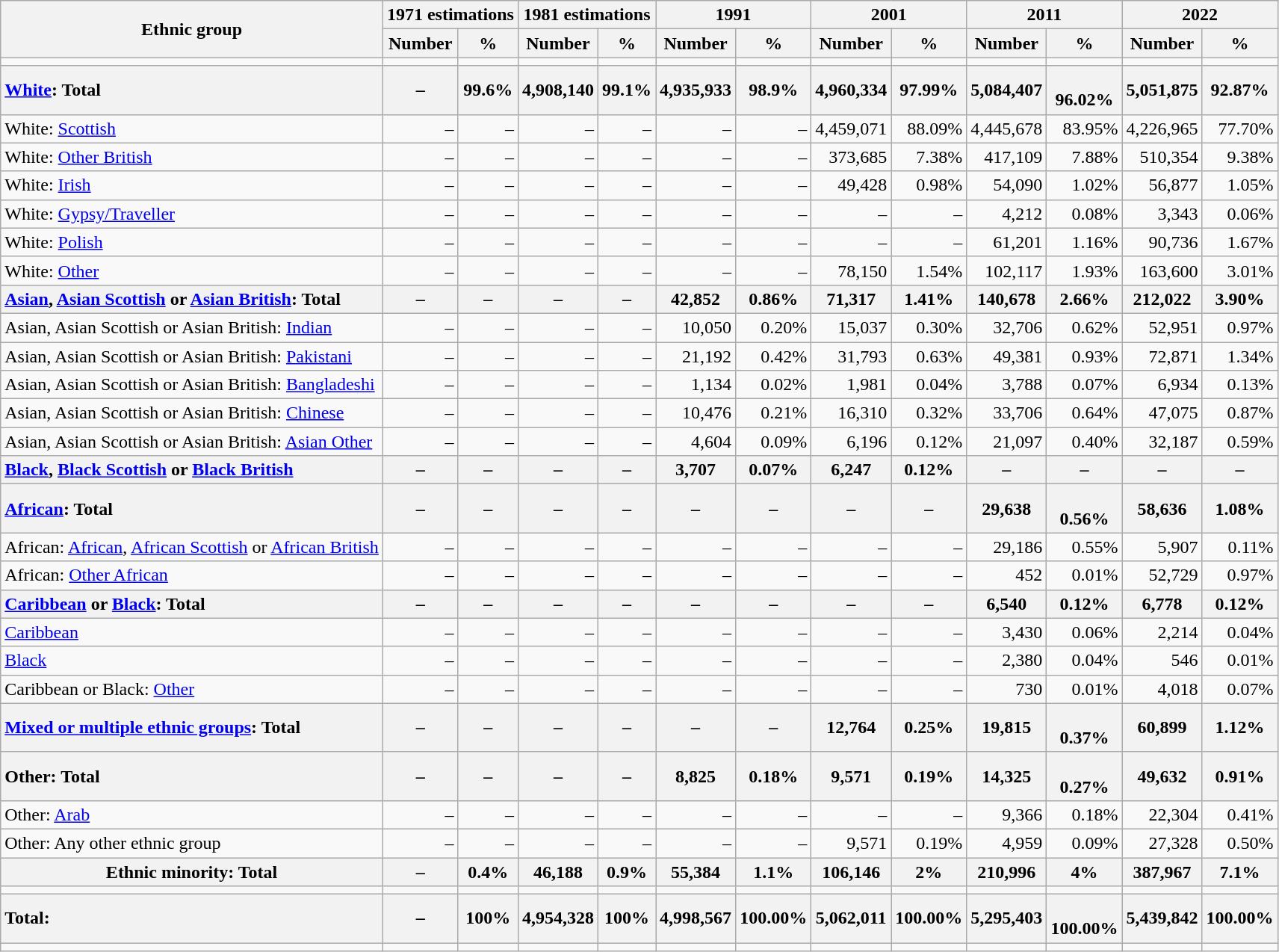<table class="wikitable sortable mw-collapsible" style="text-align:right">
<tr>
<th rowspan="2">Ethnic group</th>
<th colspan="2">1971 estimations</th>
<th colspan="2">1981 estimations</th>
<th colspan="2">1991</th>
<th colspan="2">2001</th>
<th colspan="2">2011</th>
<th colspan="2">2022</th>
</tr>
<tr>
<th>Number</th>
<th>%</th>
<th>Number</th>
<th>%</th>
<th>Number</th>
<th>%</th>
<th>Number</th>
<th>%</th>
<th>Number</th>
<th>%</th>
<th>Number</th>
<th>%</th>
</tr>
<tr>
<td></td>
<td></td>
<td></td>
<td></td>
<td></td>
<td></td>
<td></td>
<td></td>
<td></td>
<td></td>
<td></td>
<td></td>
<td></td>
</tr>
<tr>
<th style="text-align:left"><a href='#'>White</a>: Total</th>
<th>–</th>
<th>99.6%</th>
<th>4,908,140</th>
<th>99.1%</th>
<th>4,935,933</th>
<th>98.9%</th>
<th>4,960,334</th>
<th>97.99%</th>
<th>5,084,407</th>
<th><br>96.02%</th>
<th>5,051,875</th>
<th>92.87%</th>
</tr>
<tr>
<td style="text-align:left">White: <a href='#'>Scottish</a></td>
<td>–</td>
<td>–</td>
<td>–</td>
<td>–</td>
<td>–</td>
<td>–</td>
<td>4,459,071</td>
<td>88.09%</td>
<td>4,445,678</td>
<td>83.95%</td>
<td>4,226,965</td>
<td>77.70%</td>
</tr>
<tr>
<td style="text-align:left">White: <a href='#'>Other British</a></td>
<td>–</td>
<td>–</td>
<td>–</td>
<td>–</td>
<td>–</td>
<td>–</td>
<td>373,685</td>
<td>7.38%</td>
<td>417,109</td>
<td>7.88%</td>
<td>510,354</td>
<td>9.38%</td>
</tr>
<tr>
<td style="text-align:left">White: <a href='#'>Irish</a></td>
<td>–</td>
<td>–</td>
<td>–</td>
<td>–</td>
<td>–</td>
<td>–</td>
<td>49,428</td>
<td>0.98%</td>
<td>54,090</td>
<td>1.02%</td>
<td>56,877</td>
<td>1.05%</td>
</tr>
<tr>
<td style="text-align:left">White: <a href='#'>Gypsy/Traveller</a></td>
<td>–</td>
<td>–</td>
<td>–</td>
<td>–</td>
<td>–</td>
<td>–</td>
<td>–</td>
<td>–</td>
<td>4,212</td>
<td>0.08%</td>
<td>3,343</td>
<td>0.06%</td>
</tr>
<tr>
<td style="text-align:left">White: <a href='#'>Polish</a></td>
<td>–</td>
<td>–</td>
<td>–</td>
<td>–</td>
<td>–</td>
<td>–</td>
<td>–</td>
<td>–</td>
<td>61,201</td>
<td>1.16%</td>
<td>90,736</td>
<td>1.67%</td>
</tr>
<tr>
<td style="text-align:left">White: <a href='#'>Other</a></td>
<td>–</td>
<td>–</td>
<td>–</td>
<td>–</td>
<td>–</td>
<td>–</td>
<td>78,150</td>
<td>1.54%</td>
<td>102,117</td>
<td>1.93%</td>
<td>163,600</td>
<td>3.01%</td>
</tr>
<tr>
<th style="text-align:left"><a href='#'>Asian</a>, <a href='#'>Asian Scottish</a> or <a href='#'>Asian British</a>: Total</th>
<th>–</th>
<th>–</th>
<th>–</th>
<th>–</th>
<th>42,852</th>
<th>0.86%</th>
<th>71,317</th>
<th>1.41%</th>
<th>140,678</th>
<th>2.66%</th>
<th>212,022</th>
<th>3.90%</th>
</tr>
<tr>
<td style="text-align:left">Asian, Asian Scottish or Asian British: <a href='#'>Indian</a></td>
<td>–</td>
<td>–</td>
<td>–</td>
<td>–</td>
<td>10,050</td>
<td>0.20%</td>
<td>15,037</td>
<td>0.30%</td>
<td>32,706</td>
<td>0.62%</td>
<td>52,951</td>
<td>0.97%</td>
</tr>
<tr>
<td style="text-align:left">Asian, Asian Scottish or Asian British: <a href='#'>Pakistani</a></td>
<td>–</td>
<td>–</td>
<td>–</td>
<td>–</td>
<td>21,192</td>
<td>0.42%</td>
<td>31,793</td>
<td>0.63%</td>
<td>49,381</td>
<td>0.93%</td>
<td>72,871</td>
<td>1.34%</td>
</tr>
<tr>
<td style="text-align:left">Asian, Asian Scottish or Asian British: <a href='#'>Bangladeshi</a></td>
<td>–</td>
<td>–</td>
<td>–</td>
<td>–</td>
<td>1,134</td>
<td>0.02%</td>
<td>1,981</td>
<td>0.04%</td>
<td>3,788</td>
<td>0.07%</td>
<td>6,934</td>
<td>0.13%</td>
</tr>
<tr>
<td style="text-align:left">Asian, Asian Scottish or Asian British: <a href='#'>Chinese</a></td>
<td>–</td>
<td>–</td>
<td>–</td>
<td>–</td>
<td>10,476</td>
<td>0.21%</td>
<td>16,310</td>
<td>0.32%</td>
<td>33,706</td>
<td>0.64%</td>
<td>47,075</td>
<td>0.87%</td>
</tr>
<tr>
<td style="text-align:left">Asian, Asian Scottish or Asian British: <a href='#'>Asian Other</a></td>
<td>–</td>
<td>–</td>
<td>–</td>
<td>–</td>
<td>4,604</td>
<td>0.09%</td>
<td>6,196</td>
<td>0.12%</td>
<td>21,097</td>
<td>0.40%</td>
<td>32,187</td>
<td>0.59%</td>
</tr>
<tr>
<th style="text-align:left"><a href='#'>Black</a>, <a href='#'>Black Scottish</a> or <a href='#'>Black British</a></th>
<th>–</th>
<th>–</th>
<th>–</th>
<th>–</th>
<th>3,707</th>
<th>0.07%</th>
<th>6,247</th>
<th>0.12%</th>
<th>–</th>
<th>–</th>
<th>–</th>
<th>–</th>
</tr>
<tr>
<th style="text-align:left"><a href='#'>African</a>: Total</th>
<th>–</th>
<th>–</th>
<th>–</th>
<th>–</th>
<th>–</th>
<th>–</th>
<th>–</th>
<th>–</th>
<th>29,638</th>
<th><br>0.56%</th>
<th>58,636</th>
<th>1.08%</th>
</tr>
<tr>
<td style="text-align:left">African: <a href='#'>African</a>, <a href='#'>African Scottish</a> or <a href='#'>African British</a></td>
<td>–</td>
<td>–</td>
<td>–</td>
<td>–</td>
<td>–</td>
<td>–</td>
<td>–</td>
<td>–</td>
<td>29,186</td>
<td>0.55%</td>
<td>5,907</td>
<td>0.11%</td>
</tr>
<tr>
<td style="text-align:left">African: <a href='#'>Other African</a></td>
<td>–</td>
<td>–</td>
<td>–</td>
<td>–</td>
<td>–</td>
<td>–</td>
<td>–</td>
<td>–</td>
<td>452</td>
<td>0.01%</td>
<td>52,729</td>
<td>0.97%</td>
</tr>
<tr>
<th style="text-align:left"><a href='#'>Caribbean</a> or <a href='#'>Black</a>: Total</th>
<th>–</th>
<th>–</th>
<th>–</th>
<th>–</th>
<th>–</th>
<th>–</th>
<th>–</th>
<th>–</th>
<th>6,540</th>
<th>0.12%</th>
<th>6,778</th>
<th>0.12%</th>
</tr>
<tr>
<td style="text-align:left"><a href='#'>Caribbean</a></td>
<td>–</td>
<td>–</td>
<td>–</td>
<td>–</td>
<td>–</td>
<td>–</td>
<td>–</td>
<td>–</td>
<td>3,430</td>
<td>0.06%</td>
<td>2,214</td>
<td>0.04%</td>
</tr>
<tr>
<td style="text-align:left"><a href='#'>Black</a></td>
<td>–</td>
<td>–</td>
<td>–</td>
<td>–</td>
<td>–</td>
<td>–</td>
<td>–</td>
<td>–</td>
<td>2,380</td>
<td>0.04%</td>
<td>546</td>
<td>0.01%</td>
</tr>
<tr>
<td style="text-align:left">Caribbean or Black: <a href='#'>Other</a></td>
<td>–</td>
<td>–</td>
<td>–</td>
<td>–</td>
<td>–</td>
<td>–</td>
<td>–</td>
<td>–</td>
<td>730</td>
<td>0.01%</td>
<td>4,018</td>
<td>0.07%</td>
</tr>
<tr>
<th style="text-align:left"><a href='#'>Mixed or multiple ethnic groups</a>: Total</th>
<th>–</th>
<th>–</th>
<th>–</th>
<th>–</th>
<th>–</th>
<th>–</th>
<th>12,764</th>
<th>0.25%</th>
<th>19,815</th>
<th><br>0.37%</th>
<th>60,899</th>
<th>1.12%</th>
</tr>
<tr>
<th style="text-align:left">Other: Total</th>
<th>–</th>
<th>–</th>
<th>–</th>
<th>–</th>
<th>8,825</th>
<th>0.18%</th>
<th>9,571</th>
<th>0.19%</th>
<th>14,325</th>
<th><br>0.27%</th>
<th>49,632</th>
<th>0.91%</th>
</tr>
<tr>
<td style="text-align:left">Other: <a href='#'>Arab</a></td>
<td>–</td>
<td>–</td>
<td>–</td>
<td>–</td>
<td>–</td>
<td>–</td>
<td>–</td>
<td>–</td>
<td>9,366</td>
<td>0.18%</td>
<td>22,304</td>
<td>0.41%</td>
</tr>
<tr>
<td style="text-align:left">Other: Any other ethnic group</td>
<td>–</td>
<td>–</td>
<td>–</td>
<td>–</td>
<td>–</td>
<td>–</td>
<td>9,571</td>
<td>0.19%</td>
<td>4,959</td>
<td>0.09%</td>
<td>27,328</td>
<td>0.50%</td>
</tr>
<tr>
<th>Ethnic minority: Total</th>
<th>–</th>
<th>0.4%</th>
<th>46,188</th>
<th>0.9%</th>
<th>55,384</th>
<th>1.1%</th>
<th>106,146</th>
<th>2%</th>
<th>210,996</th>
<th>4%</th>
<th>387,967</th>
<th>7.1%</th>
</tr>
<tr>
<td></td>
<td></td>
<td></td>
<td></td>
<td></td>
<td></td>
<td></td>
<td></td>
<td></td>
<td></td>
<td></td>
<td></td>
<td></td>
</tr>
<tr>
<th style="text-align:left">Total:</th>
<th>–</th>
<th>100%</th>
<th>4,954,328</th>
<th>100%</th>
<th>4,998,567</th>
<th>100.00%</th>
<th>5,062,011</th>
<th>100.00%</th>
<th>5,295,403</th>
<th><br>100.00%</th>
<th>5,439,842</th>
<th>100.00%</th>
</tr>
<tr>
<td></td>
<td></td>
<td></td>
<td></td>
<td></td>
<td></td>
<td></td>
<td></td>
<td></td>
<td></td>
<td></td>
<td></td>
<td></td>
</tr>
</table>
